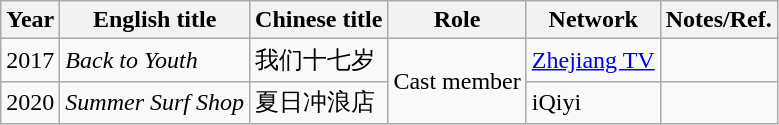<table class="wikitable">
<tr>
<th>Year</th>
<th>English title</th>
<th>Chinese title</th>
<th>Role</th>
<th>Network</th>
<th>Notes/Ref.</th>
</tr>
<tr>
<td>2017</td>
<td><em>Back to Youth</em></td>
<td>我们十七岁</td>
<td rowspan=2>Cast member</td>
<td><a href='#'>Zhejiang TV</a></td>
<td></td>
</tr>
<tr>
<td>2020</td>
<td><em>Summer Surf Shop</em></td>
<td>夏日冲浪店</td>
<td>iQiyi</td>
<td></td>
</tr>
</table>
